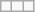<table class="wikitable">
<tr style="vertical-align:top;">
<td></td>
<td></td>
<td></td>
</tr>
</table>
